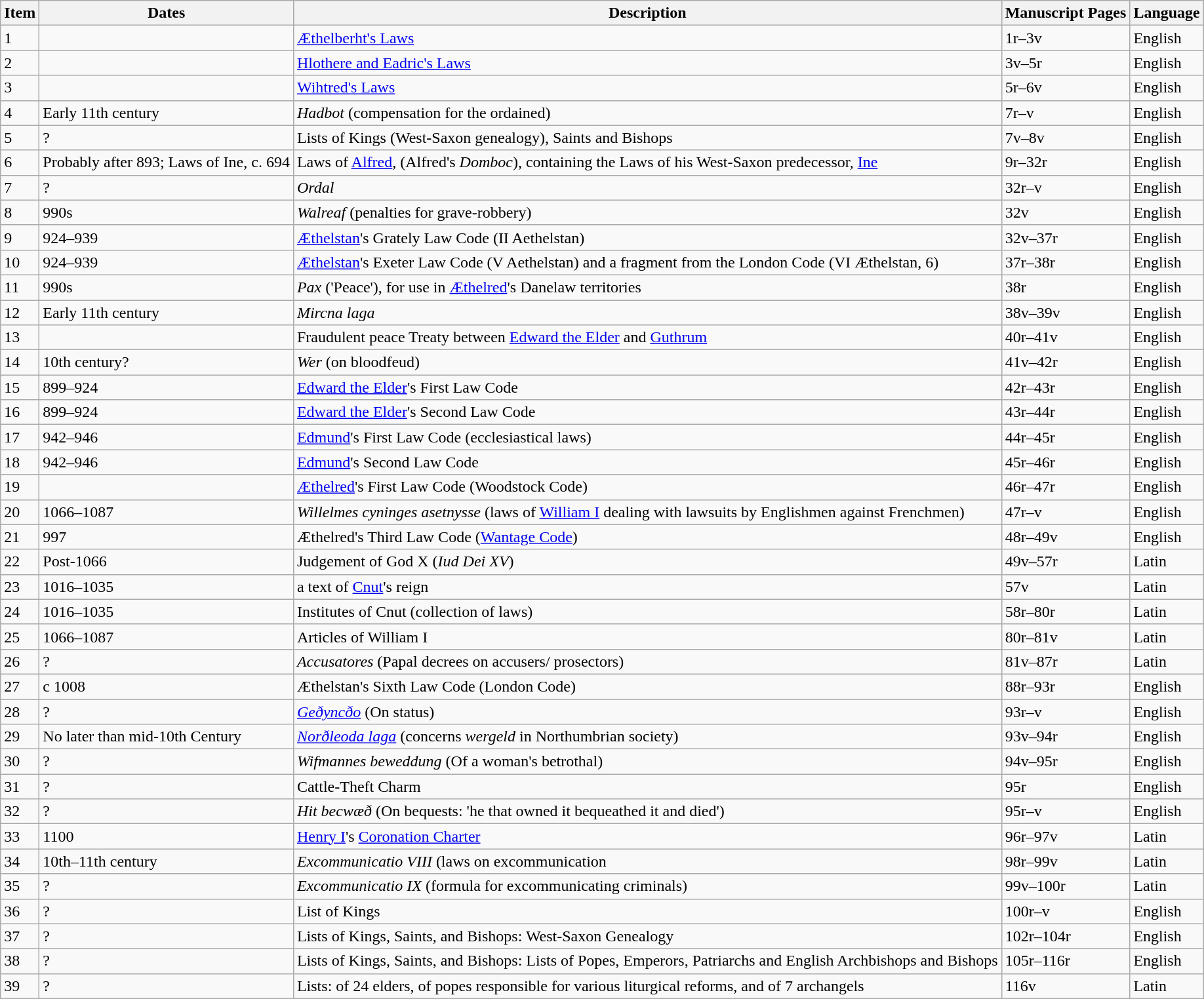<table class="wikitable">
<tr>
<th>Item</th>
<th>Dates</th>
<th>Description</th>
<th>Manuscript Pages</th>
<th>Language</th>
</tr>
<tr>
<td>1</td>
<td></td>
<td><a href='#'>Æthelberht's Laws</a></td>
<td>1r–3v</td>
<td>English</td>
</tr>
<tr>
<td>2</td>
<td></td>
<td><a href='#'>Hlothere and Eadric's Laws</a></td>
<td>3v–5r</td>
<td>English</td>
</tr>
<tr>
<td>3</td>
<td></td>
<td><a href='#'>Wihtred's Laws</a></td>
<td>5r–6v</td>
<td>English</td>
</tr>
<tr>
<td>4</td>
<td>Early 11th century</td>
<td><em>Hadbot</em> (compensation for the ordained)</td>
<td>7r–v</td>
<td>English</td>
</tr>
<tr>
<td>5</td>
<td>?</td>
<td>Lists of Kings (West-Saxon genealogy), Saints and Bishops</td>
<td>7v–8v</td>
<td>English</td>
</tr>
<tr>
<td>6</td>
<td>Probably after 893; Laws of Ine, c. 694</td>
<td>Laws of <a href='#'>Alfred</a>, (Alfred's <em>Domboc</em>), containing the Laws of his West-Saxon predecessor, <a href='#'>Ine</a></td>
<td>9r–32r</td>
<td>English</td>
</tr>
<tr>
<td>7</td>
<td>?</td>
<td><em>Ordal</em></td>
<td>32r–v</td>
<td>English</td>
</tr>
<tr>
<td>8</td>
<td>990s</td>
<td><em>Walreaf</em> (penalties for grave-robbery)</td>
<td>32v</td>
<td>English</td>
</tr>
<tr>
<td>9</td>
<td>924–939</td>
<td><a href='#'>Æthelstan</a>'s Grately Law Code (II Aethelstan)</td>
<td>32v–37r</td>
<td>English</td>
</tr>
<tr>
<td>10</td>
<td>924–939</td>
<td><a href='#'>Æthelstan</a>'s Exeter Law Code (V Aethelstan) and a fragment from the London Code (VI Æthelstan, 6)</td>
<td>37r–38r</td>
<td>English</td>
</tr>
<tr>
<td>11</td>
<td>990s</td>
<td><em>Pax</em> ('Peace'), for use in <a href='#'>Æthelred</a>'s Danelaw territories</td>
<td>38r</td>
<td>English</td>
</tr>
<tr>
<td>12</td>
<td>Early 11th century</td>
<td><em>Mircna laga</em></td>
<td>38v–39v</td>
<td>English</td>
</tr>
<tr>
<td>13</td>
<td></td>
<td>Fraudulent peace Treaty between <a href='#'>Edward the Elder</a> and <a href='#'>Guthrum</a></td>
<td>40r–41v</td>
<td>English</td>
</tr>
<tr>
<td>14</td>
<td>10th century?</td>
<td><em>Wer</em> (on bloodfeud)</td>
<td>41v–42r</td>
<td>English</td>
</tr>
<tr>
<td>15</td>
<td>899–924</td>
<td><a href='#'>Edward the Elder</a>'s First Law Code</td>
<td>42r–43r</td>
<td>English</td>
</tr>
<tr>
<td>16</td>
<td>899–924</td>
<td><a href='#'>Edward the Elder</a>'s Second Law Code</td>
<td>43r–44r</td>
<td>English</td>
</tr>
<tr>
<td>17</td>
<td>942–946</td>
<td><a href='#'>Edmund</a>'s First Law Code (ecclesiastical laws)</td>
<td>44r–45r</td>
<td>English</td>
</tr>
<tr>
<td>18</td>
<td>942–946</td>
<td><a href='#'>Edmund</a>'s Second Law Code</td>
<td>45r–46r</td>
<td>English</td>
</tr>
<tr>
<td>19</td>
<td></td>
<td><a href='#'>Æthelred</a>'s First Law Code (Woodstock Code)</td>
<td>46r–47r</td>
<td>English</td>
</tr>
<tr>
<td>20</td>
<td>1066–1087</td>
<td><em>Willelmes cyninges asetnysse</em> (laws of <a href='#'>William I</a> dealing with lawsuits by Englishmen against Frenchmen)</td>
<td>47r–v</td>
<td>English</td>
</tr>
<tr>
<td>21</td>
<td>997</td>
<td>Æthelred's Third Law Code (<a href='#'>Wantage Code</a>)</td>
<td>48r–49v</td>
<td>English</td>
</tr>
<tr>
<td>22</td>
<td>Post-1066</td>
<td>Judgement of God X (<em>Iud Dei XV</em>)</td>
<td>49v–57r</td>
<td>Latin</td>
</tr>
<tr>
<td>23</td>
<td>1016–1035</td>
<td>a text of <a href='#'>Cnut</a>'s reign</td>
<td>57v</td>
<td>Latin</td>
</tr>
<tr>
<td>24</td>
<td>1016–1035</td>
<td>Institutes of Cnut (collection of laws)</td>
<td>58r–80r</td>
<td>Latin</td>
</tr>
<tr>
<td>25</td>
<td>1066–1087</td>
<td>Articles of William I</td>
<td>80r–81v</td>
<td>Latin</td>
</tr>
<tr>
<td>26</td>
<td>?</td>
<td><em>Accusatores</em> (Papal decrees on accusers/ prosectors)</td>
<td>81v–87r</td>
<td>Latin</td>
</tr>
<tr>
<td>27</td>
<td>c 1008</td>
<td>Æthelstan's Sixth Law Code (London Code)</td>
<td>88r–93r</td>
<td>English</td>
</tr>
<tr>
<td>28</td>
<td>?</td>
<td><a href='#'><em>Geðyncðo</em></a> (On status)</td>
<td>93r–v</td>
<td>English</td>
</tr>
<tr>
<td>29</td>
<td>No later than mid-10th Century</td>
<td><em><a href='#'>Norðleoda laga</a></em> (concerns <em>wergeld</em> in Northumbrian society)</td>
<td>93v–94r</td>
<td>English</td>
</tr>
<tr>
<td>30</td>
<td>?</td>
<td><em>Wifmannes beweddung</em> (Of a woman's betrothal)</td>
<td>94v–95r</td>
<td>English</td>
</tr>
<tr>
<td>31</td>
<td>?</td>
<td>Cattle-Theft Charm</td>
<td>95r</td>
<td>English</td>
</tr>
<tr>
<td>32</td>
<td>?</td>
<td><em>Hit becwæð</em> (On bequests: 'he that owned it bequeathed it and died')</td>
<td>95r–v</td>
<td>English</td>
</tr>
<tr>
<td>33</td>
<td>1100</td>
<td><a href='#'>Henry I</a>'s <a href='#'>Coronation Charter</a></td>
<td>96r–97v</td>
<td>Latin</td>
</tr>
<tr>
<td>34</td>
<td>10th–11th century</td>
<td><em>Excommunicatio VIII</em> (laws on excommunication</td>
<td>98r–99v</td>
<td>Latin</td>
</tr>
<tr>
<td>35</td>
<td>?</td>
<td><em>Excommunicatio IX</em> (formula for excommunicating criminals)</td>
<td>99v–100r</td>
<td>Latin</td>
</tr>
<tr>
<td>36</td>
<td>?</td>
<td>List of Kings</td>
<td>100r–v</td>
<td>English</td>
</tr>
<tr>
<td>37</td>
<td>?</td>
<td>Lists of Kings, Saints, and Bishops: West-Saxon Genealogy</td>
<td>102r–104r</td>
<td>English</td>
</tr>
<tr>
<td>38</td>
<td>?</td>
<td>Lists of Kings, Saints, and Bishops: Lists of Popes, Emperors, Patriarchs and English Archbishops and Bishops</td>
<td>105r–116r</td>
<td>English</td>
</tr>
<tr>
<td>39</td>
<td>?</td>
<td>Lists: of 24 elders, of popes responsible for various liturgical reforms, and of 7 archangels</td>
<td>116v</td>
<td>Latin</td>
</tr>
</table>
